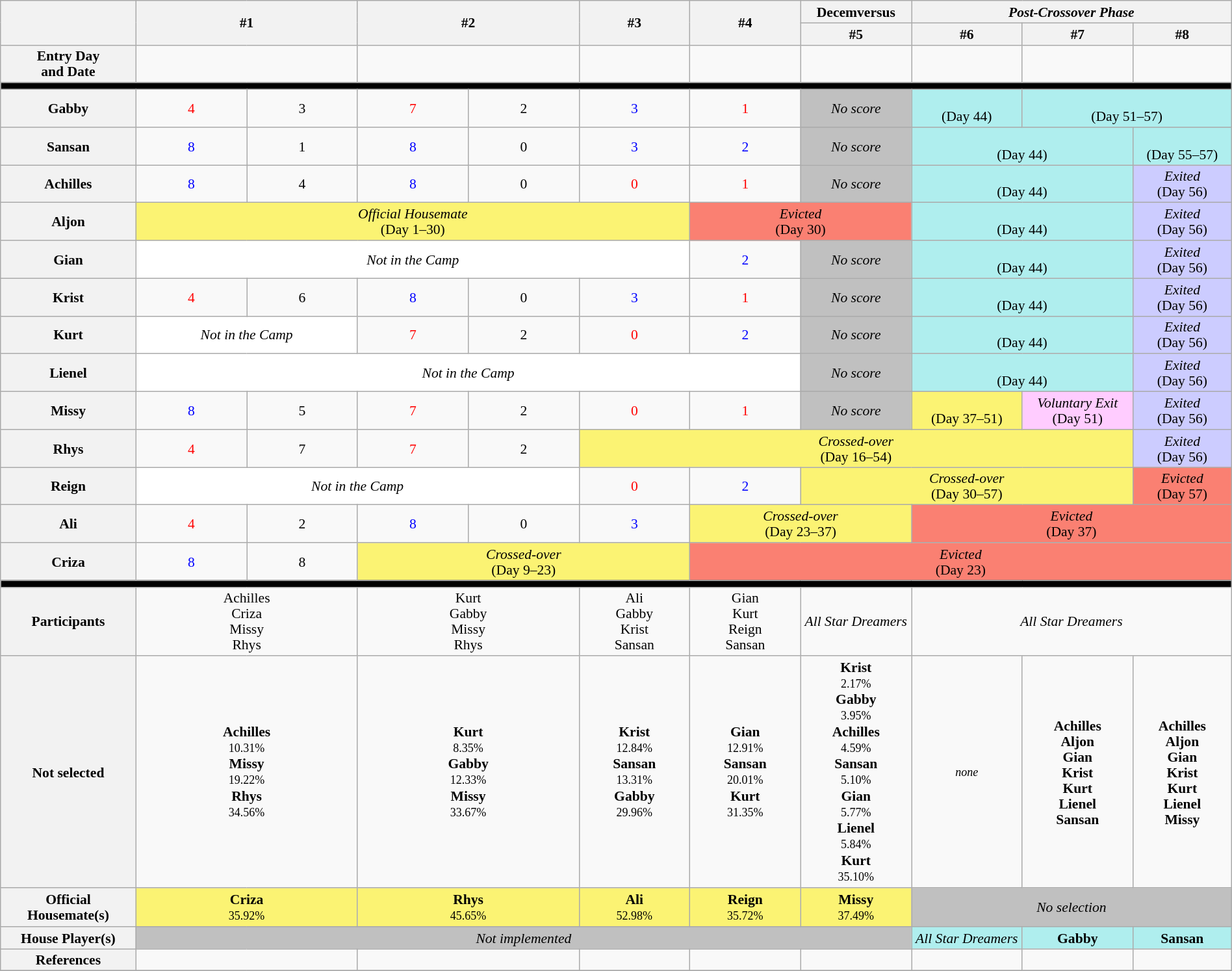<table class="wikitable" style="text-align:center; font-size:90%; line-height:16px; width:100%;">
<tr>
<th rowspan="2" style="width:11%"></th>
<th rowspan="2" style="width:18%" colspan="2">#1</th>
<th rowspan="2" style="width:18%" colspan="2">#2</th>
<th rowspan="2" style="width:09%">#3</th>
<th rowspan="2" style="width:09%">#4</th>
<th style="width:09%">Decemversus</th>
<th colspan="4"><em>Post-Crossover Phase</em></th>
</tr>
<tr>
<th style="width:09%">#5</th>
<th style="width:09%">#6</th>
<th style="width:09%">#7</th>
<th style="width:09%">#8</th>
</tr>
<tr>
<th>Entry Day<br>and Date</th>
<td colspan="2"></td>
<td colspan="2"></td>
<td></td>
<td></td>
<td></td>
<td></td>
<td></td>
<td></td>
</tr>
<tr>
<th align="center" style="background:#000000;" colspan="11"></th>
</tr>
<tr>
<th>Gabby</th>
<td style="color:red">4</td>
<td>3</td>
<td style="color:red">7</td>
<td>2</td>
<td style="color:blue">3</td>
<td style="color:red">1</td>
<td align="center" style="background:#C0C0C0;"><em>No score</em></td>
<td style="background-color:#AFEEEE"><br>(Day 44)</td>
<td colspan="2" style="background-color:#AFEEEE"><br>(Day 51–57)</td>
</tr>
<tr>
<th>Sansan</th>
<td style="color:blue">8</td>
<td>1</td>
<td style="color:blue">8</td>
<td>0</td>
<td style="color:blue">3</td>
<td style="color:blue">2</td>
<td align="center" style="background:#C0C0C0;"><em>No score</em></td>
<td colspan="2" style="background-color:#AFEEEE"><br>(Day 44)</td>
<td style="background-color:#AFEEEE"><br>(Day 55–57)</td>
</tr>
<tr>
<th>Achilles</th>
<td style="color:blue">8</td>
<td>4</td>
<td style="color:blue">8</td>
<td>0</td>
<td style="color:red">0</td>
<td style="color:red">1</td>
<td align="center" style="background:#C0C0C0;"><em>No score</em></td>
<td colspan="2" style="background-color:#AFEEEE"><br>(Day 44)</td>
<td align="center" style="background:	#CCCCFF;"><em>Exited</em><br>(Day 56)</td>
</tr>
<tr>
<th>Aljon</th>
<td colspan="5" style="background-color:#FBF373"><em>Official Housemate</em><br>(Day 1–30)</td>
<td colspan="2" align="center" style="background:#FA8072"><em>Evicted</em><br>(Day 30)</td>
<td colspan="2" style="background-color:#AFEEEE"><br>(Day 44)</td>
<td align="center" style="background:	#CCCCFF;"><em>Exited</em><br>(Day 56)</td>
</tr>
<tr>
<th>Gian</th>
<td colspan="5" style="background-color:#FFFFFF"><em>Not in the Camp</em></td>
<td style="color:blue">2</td>
<td align="center" style="background:#C0C0C0;"><em>No score</em></td>
<td colspan="2" style="background-color:#AFEEEE"><br>(Day 44)</td>
<td align="center" style="background:	#CCCCFF;"><em>Exited</em><br>(Day 56)</td>
</tr>
<tr>
<th>Krist</th>
<td style="color:red">4</td>
<td>6</td>
<td style="color:blue">8</td>
<td>0</td>
<td style="color:blue">3</td>
<td style="color:red">1</td>
<td align="center" style="background:#C0C0C0;"><em>No score</em></td>
<td colspan="2" style="background-color:#AFEEEE"><br>(Day 44)</td>
<td align="center" style="background:	#CCCCFF;"><em>Exited</em><br>(Day 56)</td>
</tr>
<tr>
<th>Kurt</th>
<td colspan="2" style="background-color:#FFFFFF"><em>Not in the Camp</em></td>
<td style="color:red">7</td>
<td>2</td>
<td style="color:red">0</td>
<td style="color:blue">2</td>
<td align="center" style="background:#C0C0C0;"><em>No score</em></td>
<td colspan="2" style="background-color:#AFEEEE"><br>(Day 44)</td>
<td align="center" style="background:	#CCCCFF;"><em>Exited</em><br>(Day 56)</td>
</tr>
<tr>
<th>Lienel</th>
<td colspan="6" style="background-color:#FFFFFF"><em>Not in the Camp</em></td>
<td align="center" style="background:#C0C0C0;"><em>No score</em></td>
<td colspan="2" style="background-color:#AFEEEE"><br>(Day 44)</td>
<td align="center" style="background:	#CCCCFF;"><em>Exited</em><br>(Day 56)</td>
</tr>
<tr>
<th>Missy</th>
<td style="color:blue">8</td>
<td>5</td>
<td style="color:red">7</td>
<td>2</td>
<td style="color:red">0</td>
<td style="color:red">1</td>
<td align="center" style="background:#C0C0C0;"><em>No score</em></td>
<td style="background-color:#FBF373"><br>(Day 37–51)</td>
<td align="center" style="background:#FFCCFF"><em>Voluntary Exit</em><br>(Day 51)</td>
<td align="center" style="background:	#CCCCFF;"><em>Exited</em><br>(Day 56)</td>
</tr>
<tr>
<th>Rhys</th>
<td style="color:red">4</td>
<td>7</td>
<td style="color:red">7</td>
<td>2</td>
<td colspan="5" style="background-color:#FBF373"><em>Crossed-over</em><br>(Day 16–54)</td>
<td align="center" style="background:	#CCCCFF;"><em>Exited</em><br>(Day 56)</td>
</tr>
<tr>
<th>Reign</th>
<td colspan="4" style="background-color:#FFFFFF"><em>Not in the Camp</em></td>
<td style="color:red">0</td>
<td style="color:blue">2</td>
<td colspan="3" style="background-color:#FBF373"><em>Crossed-over</em><br>(Day 30–57)</td>
<td align="center" style="background:#FA8072"><em>Evicted</em><br>(Day 57)</td>
</tr>
<tr>
<th>Ali</th>
<td style="color:red">4</td>
<td>2</td>
<td style="color:blue">8</td>
<td>0</td>
<td style="color:blue">3</td>
<td colspan="2" style="background-color:#FBF373"><em>Crossed-over</em><br>(Day 23–37)</td>
<td colspan="3" align="center" style="background:#FA8072"><em>Evicted</em><br>(Day 37)</td>
</tr>
<tr>
<th>Criza</th>
<td style="color:blue">8</td>
<td>8</td>
<td colspan="3" style="background-color:#FBF373"><em>Crossed-over</em><br>(Day 9–23)</td>
<td colspan="5" align="center" style="background:#FA8072"><em>Evicted</em><br>(Day 23)</td>
</tr>
<tr>
<th align="center" style="background:#000000;" colspan="11"></th>
</tr>
<tr>
<th>Participants</th>
<td colspan="2">Achilles<br>Criza<br>Missy<br>Rhys<br></td>
<td colspan="2">Kurt<br>Gabby<br>Missy<br>Rhys<br></td>
<td>Ali<br>Gabby<br>Krist<br>Sansan<br></td>
<td>Gian<br>Kurt<br>Reign<br>Sansan</td>
<td><em>All Star Dreamers</em></td>
<td colspan="3"><em>All Star Dreamers</em></td>
</tr>
<tr>
<th>Not selected</th>
<td colspan="2"><strong>Achilles</strong><br><small>10.31%</small><br><strong>Missy</strong><br><small>19.22%</small><br><strong>Rhys</strong><br><small>34.56%</small><br></td>
<td colspan="2"><strong>Kurt</strong><br><small>8.35%</small><br><strong>Gabby</strong><br><small>12.33%</small><br><strong>Missy</strong><br><small>33.67%</small><br></td>
<td><strong>Krist</strong><br><small>12.84%</small><br><strong>Sansan</strong><br><small>13.31%</small><br><strong>Gabby</strong><br><small>29.96%</small><br></td>
<td><strong>Gian</strong><br><small>12.91%</small><br><strong>Sansan</strong><br><small>20.01%</small><br><strong>Kurt</strong><br><small>31.35%</small><br></td>
<td><strong>Krist</strong><br><small>2.17%</small><br><strong>Gabby</strong><br><small>3.95%</small><br><strong>Achilles</strong><br><small>4.59%</small><br><strong>Sansan</strong><br><small>5.10%</small><br><strong>Gian</strong><br><small>5.77%</small><br><strong>Lienel</strong><br><small>5.84%</small><br><strong>Kurt</strong><br><small>35.10%</small><br></td>
<td colspan="1"><small><em>none</em></small></td>
<td><strong>Achilles</strong><br><strong>Aljon</strong><br><strong>Gian</strong><br><strong>Krist</strong><br><strong>Kurt</strong><br><strong>Lienel</strong><br><strong>Sansan</strong><br></td>
<td><strong>Achilles</strong><br><strong>Aljon</strong><br><strong>Gian</strong><br><strong>Krist</strong><br><strong>Kurt</strong><br><strong>Lienel</strong><br><strong>Missy</strong><br></td>
</tr>
<tr>
<th>Official Housemate(s)</th>
<td colspan="2" style="background-color:#FBF373"><strong>Criza</strong><br><small>35.92%</small></td>
<td colspan="2" style="background-color:#FBF373"><strong>Rhys</strong><br><small>45.65%</small></td>
<td style="background-color:#FBF373"><strong>Ali</strong><br><small>52.98%</small></td>
<td style="background-color:#FBF373"><strong>Reign</strong><br><small>35.72%</small></td>
<td style="background-color:#FBF373"><strong>Missy</strong><br><small>37.49%</small></td>
<td colspan="3" align="center" style="background:#C0C0C0;"><em> No selection</em></td>
</tr>
<tr>
<th>House Player(s)</th>
<td colspan="7" align="center" style="background:#C0C0C0;"><em>Not implemented</em></td>
<td colspan="1" style="background-color:#AFEEEE"><em>All Star Dreamers</em></td>
<td style="background-color:#AFEEEE"><strong>Gabby</strong></td>
<td style="background-color:#AFEEEE"><strong>Sansan</strong></td>
</tr>
<tr>
<th>References</th>
<td colspan="2"></td>
<td colspan="2"></td>
<td></td>
<td></td>
<td></td>
<td></td>
<td></td>
<td></td>
</tr>
<tr>
</tr>
</table>
